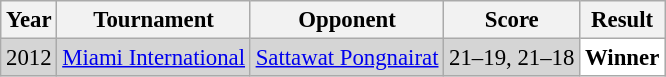<table class="sortable wikitable" style="font-size: 95%;">
<tr>
<th>Year</th>
<th>Tournament</th>
<th>Opponent</th>
<th>Score</th>
<th>Result</th>
</tr>
<tr style="background:#D5D5D5">
<td align="center">2012</td>
<td align="left"><a href='#'>Miami International</a></td>
<td align="left"> <a href='#'>Sattawat Pongnairat</a></td>
<td align="left">21–19, 21–18</td>
<td style="text-align:left; background:white"> <strong>Winner</strong></td>
</tr>
</table>
